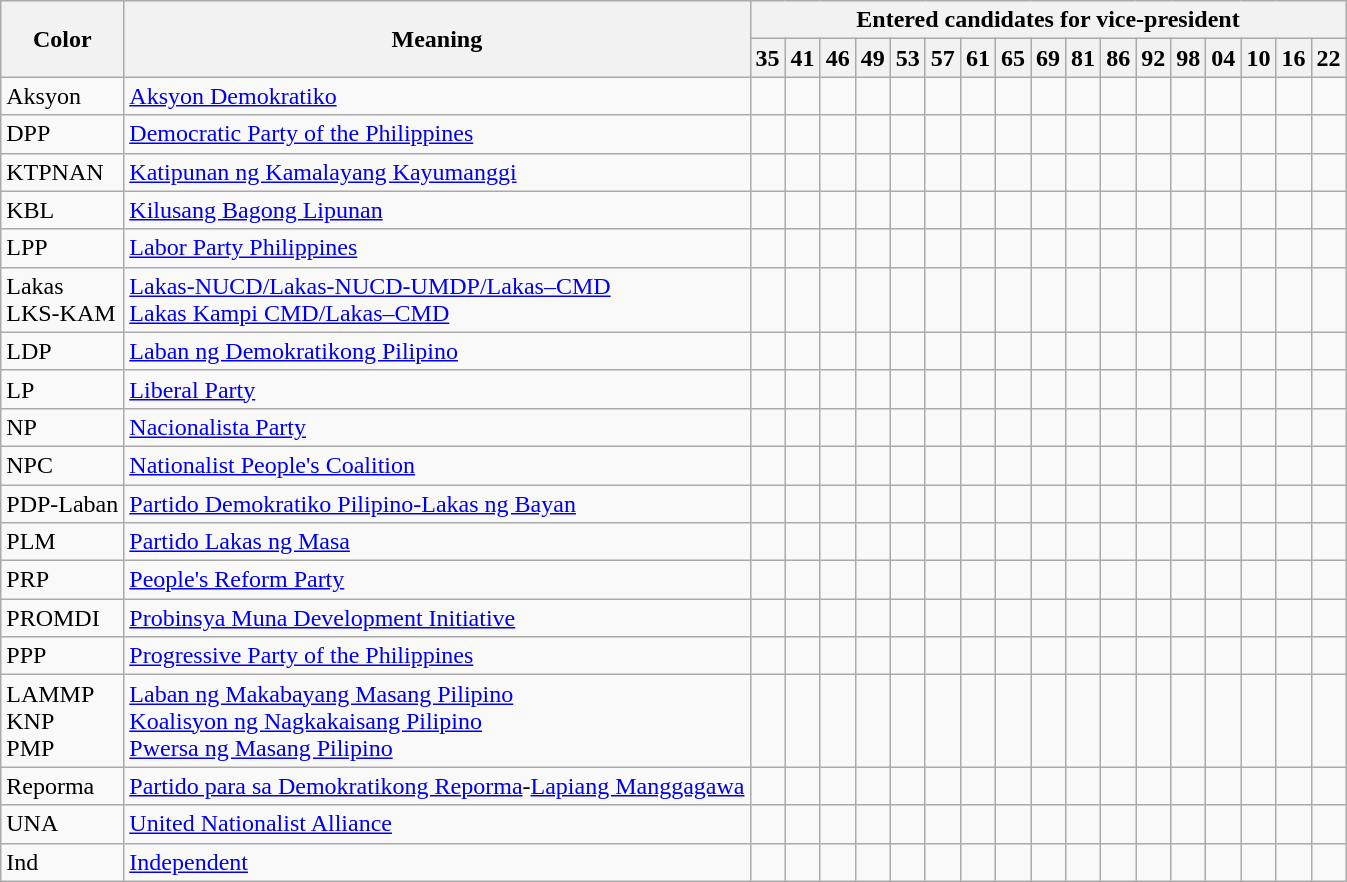<table class=wikitable>
<tr>
<th rowspan=2>Color</th>
<th rowspan=2>Meaning</th>
<th colspan=17>Entered candidates for vice-president</th>
</tr>
<tr>
<th>35</th>
<th>41</th>
<th>46</th>
<th>49</th>
<th>53</th>
<th>57</th>
<th>61</th>
<th>65</th>
<th>69</th>
<th>81</th>
<th>86</th>
<th>92</th>
<th>98</th>
<th>04</th>
<th>10</th>
<th>16</th>
<th>22</th>
</tr>
<tr>
<td>Aksyon</td>
<td><a href='#'>Aksyon Demokratiko</a></td>
<td></td>
<td></td>
<td></td>
<td></td>
<td></td>
<td></td>
<td></td>
<td></td>
<td></td>
<td></td>
<td></td>
<td></td>
<td></td>
<td></td>
<td></td>
<td></td>
<td></td>
</tr>
<tr>
<td>DPP</td>
<td><a href='#'>Democratic Party of the Philippines</a></td>
<td></td>
<td></td>
<td></td>
<td></td>
<td></td>
<td></td>
<td></td>
<td></td>
<td></td>
<td></td>
<td></td>
<td></td>
<td></td>
<td></td>
<td></td>
<td></td>
<td></td>
</tr>
<tr>
<td>KTPNAN</td>
<td><a href='#'>Katipunan ng Kamalayang Kayumanggi</a></td>
<td></td>
<td></td>
<td></td>
<td></td>
<td></td>
<td></td>
<td></td>
<td></td>
<td></td>
<td></td>
<td></td>
<td></td>
<td></td>
<td></td>
<td></td>
<td></td>
<td></td>
</tr>
<tr>
<td>KBL</td>
<td><a href='#'>Kilusang Bagong Lipunan</a></td>
<td></td>
<td></td>
<td></td>
<td></td>
<td></td>
<td></td>
<td></td>
<td></td>
<td></td>
<td></td>
<td></td>
<td></td>
<td></td>
<td></td>
<td></td>
<td></td>
<td></td>
</tr>
<tr>
<td>LPP</td>
<td><a href='#'>Labor Party Philippines</a></td>
<td></td>
<td></td>
<td></td>
<td></td>
<td></td>
<td></td>
<td></td>
<td></td>
<td></td>
<td></td>
<td></td>
<td></td>
<td></td>
<td></td>
<td></td>
<td></td>
<td></td>
</tr>
<tr>
<td>Lakas<br>LKS-KAM</td>
<td><a href='#'>Lakas-NUCD/Lakas-NUCD-UMDP/Lakas–CMD</a><br><a href='#'>Lakas Kampi CMD/Lakas–CMD</a></td>
<td></td>
<td></td>
<td></td>
<td></td>
<td></td>
<td></td>
<td></td>
<td></td>
<td></td>
<td></td>
<td></td>
<td></td>
<td></td>
<td></td>
<td></td>
<td></td>
<td></td>
</tr>
<tr>
<td>LDP</td>
<td><a href='#'>Laban ng Demokratikong Pilipino</a></td>
<td></td>
<td></td>
<td></td>
<td></td>
<td></td>
<td></td>
<td></td>
<td></td>
<td></td>
<td></td>
<td></td>
<td></td>
<td></td>
<td></td>
<td></td>
<td></td>
<td></td>
</tr>
<tr>
<td>LP</td>
<td><a href='#'>Liberal Party</a></td>
<td></td>
<td></td>
<td></td>
<td></td>
<td></td>
<td></td>
<td></td>
<td></td>
<td></td>
<td></td>
<td></td>
<td></td>
<td></td>
<td></td>
<td></td>
<td></td>
<td></td>
</tr>
<tr>
<td>NP</td>
<td><a href='#'>Nacionalista Party</a></td>
<td></td>
<td></td>
<td></td>
<td></td>
<td></td>
<td></td>
<td></td>
<td></td>
<td></td>
<td></td>
<td></td>
<td></td>
<td></td>
<td></td>
<td></td>
<td></td>
<td></td>
</tr>
<tr>
<td>NPC</td>
<td><a href='#'>Nationalist People's Coalition</a></td>
<td></td>
<td></td>
<td></td>
<td></td>
<td></td>
<td></td>
<td></td>
<td></td>
<td></td>
<td></td>
<td></td>
<td></td>
<td></td>
<td></td>
<td></td>
<td></td>
<td></td>
</tr>
<tr>
<td>PDP-Laban</td>
<td><a href='#'>Partido Demokratiko Pilipino-Lakas ng Bayan</a></td>
<td></td>
<td></td>
<td></td>
<td></td>
<td></td>
<td></td>
<td></td>
<td></td>
<td></td>
<td></td>
<td></td>
<td></td>
<td></td>
<td></td>
<td></td>
<td></td>
<td></td>
</tr>
<tr>
<td>PLM</td>
<td><a href='#'>Partido Lakas ng Masa</a></td>
<td></td>
<td></td>
<td></td>
<td></td>
<td></td>
<td></td>
<td></td>
<td></td>
<td></td>
<td></td>
<td></td>
<td></td>
<td></td>
<td></td>
<td></td>
<td></td>
<td></td>
</tr>
<tr>
<td>PRP</td>
<td><a href='#'>People's Reform Party</a></td>
<td></td>
<td></td>
<td></td>
<td></td>
<td></td>
<td></td>
<td></td>
<td></td>
<td></td>
<td></td>
<td></td>
<td></td>
<td></td>
<td></td>
<td></td>
<td></td>
<td></td>
</tr>
<tr>
<td>PROMDI</td>
<td><a href='#'>Probinsya Muna Development Initiative</a></td>
<td></td>
<td></td>
<td></td>
<td></td>
<td></td>
<td></td>
<td></td>
<td></td>
<td></td>
<td></td>
<td></td>
<td></td>
<td></td>
<td></td>
<td></td>
<td></td>
<td></td>
</tr>
<tr>
<td>PPP</td>
<td><a href='#'>Progressive Party of the Philippines</a></td>
<td></td>
<td></td>
<td></td>
<td></td>
<td></td>
<td></td>
<td></td>
<td></td>
<td></td>
<td></td>
<td></td>
<td></td>
<td></td>
<td></td>
<td></td>
<td></td>
<td></td>
</tr>
<tr>
<td>LAMMP<br>KNP<br>PMP</td>
<td><a href='#'>Laban ng Makabayang Masang Pilipino</a><br><a href='#'>Koalisyon ng Nagkakaisang Pilipino</a><br><a href='#'>Pwersa ng Masang Pilipino</a></td>
<td></td>
<td></td>
<td></td>
<td></td>
<td></td>
<td></td>
<td></td>
<td></td>
<td></td>
<td></td>
<td></td>
<td></td>
<td></td>
<td></td>
<td></td>
<td></td>
<td></td>
</tr>
<tr>
<td>Reporma</td>
<td><a href='#'>Partido para sa Demokratikong Reporma</a>-<a href='#'>Lapiang Manggagawa</a></td>
<td></td>
<td></td>
<td></td>
<td></td>
<td></td>
<td></td>
<td></td>
<td></td>
<td></td>
<td></td>
<td></td>
<td></td>
<td></td>
<td></td>
<td></td>
<td></td>
<td></td>
</tr>
<tr>
<td>UNA</td>
<td><a href='#'>United Nationalist Alliance</a></td>
<td></td>
<td></td>
<td></td>
<td></td>
<td></td>
<td></td>
<td></td>
<td></td>
<td></td>
<td></td>
<td></td>
<td></td>
<td></td>
<td></td>
<td></td>
<td></td>
<td></td>
</tr>
<tr>
<td>Ind</td>
<td><a href='#'>Independent</a></td>
<td></td>
<td></td>
<td></td>
<td></td>
<td></td>
<td></td>
<td></td>
<td></td>
<td></td>
<td></td>
<td></td>
<td></td>
<td></td>
<td></td>
<td></td>
<td></td>
<td></td>
</tr>
</table>
